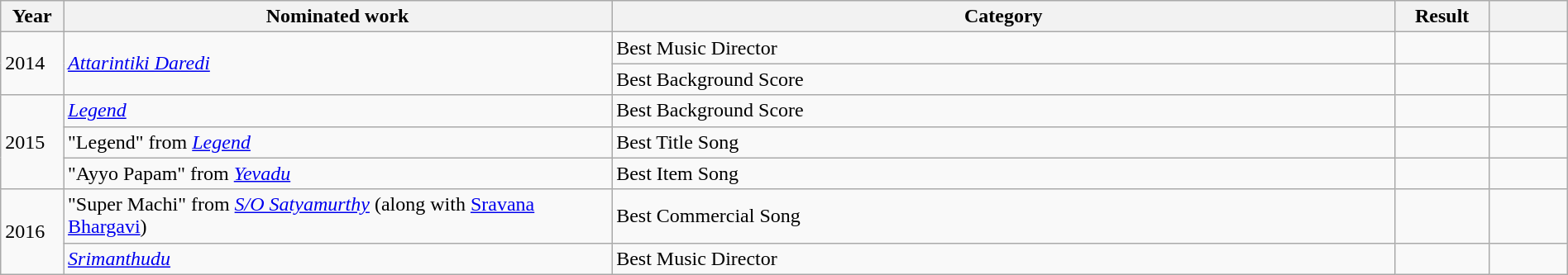<table class="wikitable" style="width:100%;">
<tr>
<th scope="col" style="width:4%;">Year</th>
<th scope="col" style="width:35%;">Nominated work</th>
<th scope="col" style="width:50%;">Category</th>
<th scope="col" style="width:6%;">Result</th>
<th scope="col" style="width:5%;"></th>
</tr>
<tr>
<td rowspan="2">2014</td>
<td rowspan="2"><em><a href='#'>Attarintiki Daredi</a></em></td>
<td>Best Music Director</td>
<td></td>
<td></td>
</tr>
<tr>
<td>Best Background Score</td>
<td></td>
<td></td>
</tr>
<tr>
<td rowspan="3">2015</td>
<td><em><a href='#'>Legend</a></em></td>
<td>Best Background Score</td>
<td></td>
<td></td>
</tr>
<tr>
<td>"Legend" from <em><a href='#'>Legend</a></em></td>
<td>Best Title Song</td>
<td></td>
<td></td>
</tr>
<tr>
<td>"Ayyo Papam" from <em><a href='#'>Yevadu</a></em></td>
<td>Best Item Song</td>
<td></td>
<td></td>
</tr>
<tr>
<td rowspan="2">2016</td>
<td>"Super Machi" from <em><a href='#'>S/O Satyamurthy</a></em> (along with <a href='#'>Sravana Bhargavi</a>)</td>
<td>Best Commercial Song</td>
<td></td>
<td></td>
</tr>
<tr>
<td><em><a href='#'>Srimanthudu</a></em></td>
<td>Best Music Director</td>
<td></td>
<td></td>
</tr>
</table>
